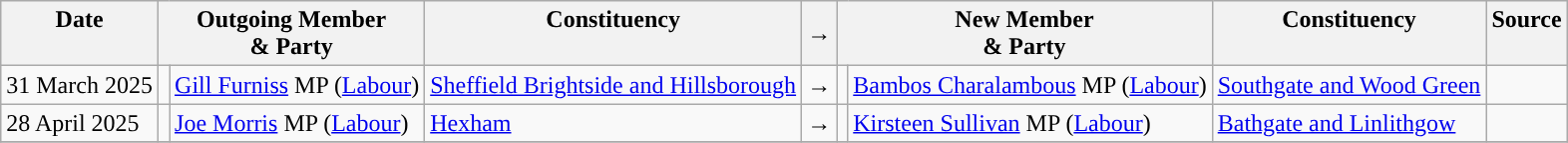<table class="wikitable">
<tr>
<th valign="top">Date</th>
<th colspan="2" valign="top">Outgoing Member<br>& Party</th>
<th valign="top">Constituency</th>
<th>→</th>
<th colspan="2" valign="top">New Member<br>& Party</th>
<th valign="top">Constituency</th>
<th valign="top">Source</th>
</tr>
<tr>
<td nowrap>31 March 2025</td>
<td style="color:inherit;background:"></td>
<td><a href='#'>Gill Furniss</a> MP (<a href='#'>Labour</a>)</td>
<td><a href='#'>Sheffield Brightside and Hillsborough</a></td>
<td>→</td>
<td style="color:inherit;background:"></td>
<td><a href='#'>Bambos Charalambous</a> MP (<a href='#'>Labour</a>)</td>
<td><a href='#'>Southgate and Wood Green</a></td>
<td></td>
</tr>
<tr>
<td nowrap>28 April 2025</td>
<td style="color:inherit;background:"></td>
<td><a href='#'>Joe Morris</a> MP (<a href='#'>Labour</a>)</td>
<td><a href='#'>Hexham</a></td>
<td>→</td>
<td style="color:inherit;background:"></td>
<td><a href='#'>Kirsteen Sullivan</a> MP (<a href='#'>Labour</a>)</td>
<td><a href='#'>Bathgate and Linlithgow</a></td>
<td></td>
</tr>
<tr>
</tr>
</table>
